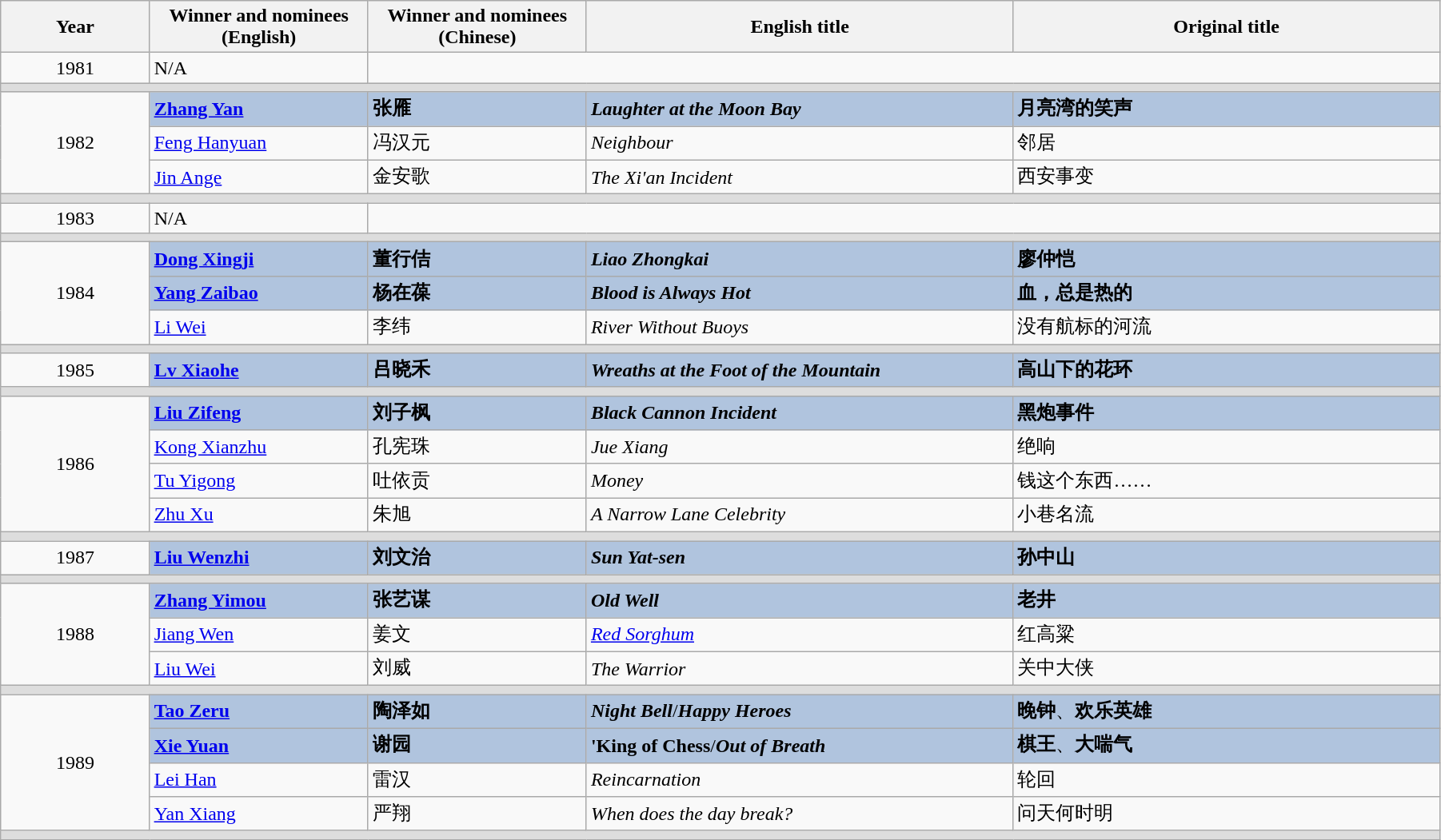<table class="wikitable" width="95%" cellpadding="5">
<tr>
<th width="100"><strong>Year</strong></th>
<th width="150"><strong>Winner and nominees<br>(English)</strong></th>
<th width="150"><strong>Winner and nominees<br>(Chinese)</strong></th>
<th width="300"><strong>English title</strong></th>
<th width="300"><strong>Original title</strong></th>
</tr>
<tr>
<td rowspan="1" style="text-align:center;">1981</td>
<td>N/A</td>
</tr>
<tr bgcolor=#DDDDDD>
<td colspan=5></td>
</tr>
<tr>
<td rowspan="3" style="text-align:center;">1982</td>
<td style="background:#B0C4DE;"><strong><a href='#'>Zhang Yan</a></strong></td>
<td style="background:#B0C4DE;"><strong>张雁</strong></td>
<td style="background:#B0C4DE;"><strong><em>Laughter at the Moon Bay</em></strong></td>
<td style="background:#B0C4DE;"><strong>月亮湾的笑声</strong></td>
</tr>
<tr>
<td><a href='#'>Feng Hanyuan</a></td>
<td>冯汉元</td>
<td><em>Neighbour</em></td>
<td>邻居</td>
</tr>
<tr>
<td><a href='#'>Jin Ange</a></td>
<td>金安歌</td>
<td><em>The Xi'an Incident</em></td>
<td>西安事变</td>
</tr>
<tr bgcolor=#DDDDDD>
<td colspan=5></td>
</tr>
<tr>
<td rowspan="1" style="text-align:center;">1983</td>
<td>N/A</td>
</tr>
<tr bgcolor=#DDDDDD>
<td colspan=5></td>
</tr>
<tr>
<td rowspan="3" style="text-align:center;">1984</td>
<td style="background:#B0C4DE;"><strong><a href='#'>Dong Xingji</a></strong></td>
<td style="background:#B0C4DE;"><strong>董行佶</strong></td>
<td style="background:#B0C4DE;"><strong><em>Liao Zhongkai</em></strong></td>
<td style="background:#B0C4DE;"><strong>廖仲恺</strong></td>
</tr>
<tr>
<td style="background:#B0C4DE;"><strong><a href='#'>Yang Zaibao</a></strong></td>
<td style="background:#B0C4DE;"><strong>杨在葆</strong></td>
<td style="background:#B0C4DE;"><strong><em>Blood is Always Hot</em></strong></td>
<td style="background:#B0C4DE;"><strong>血，总是热的</strong></td>
</tr>
<tr>
<td><a href='#'>Li Wei</a></td>
<td>李纬</td>
<td><em>River Without Buoys</em></td>
<td>没有航标的河流</td>
</tr>
<tr bgcolor=#DDDDDD>
<td colspan=5></td>
</tr>
<tr>
<td rowspan="1" style="text-align:center;">1985</td>
<td style="background:#B0C4DE;"><strong><a href='#'>Lv Xiaohe</a></strong></td>
<td style="background:#B0C4DE;"><strong>吕晓禾</strong></td>
<td style="background:#B0C4DE;"><strong><em>Wreaths at the Foot of the Mountain</em></strong></td>
<td style="background:#B0C4DE;"><strong>高山下的花环</strong></td>
</tr>
<tr bgcolor=#DDDDDD>
<td colspan=5></td>
</tr>
<tr>
<td rowspan="4" style="text-align:center;">1986</td>
<td style="background:#B0C4DE;"><strong><a href='#'>Liu Zifeng</a></strong></td>
<td style="background:#B0C4DE;"><strong>刘子枫</strong></td>
<td style="background:#B0C4DE;"><strong><em>Black Cannon Incident</em></strong></td>
<td style="background:#B0C4DE;"><strong>黑炮事件</strong></td>
</tr>
<tr>
<td><a href='#'>Kong Xianzhu</a></td>
<td>孔宪珠</td>
<td><em>Jue Xiang</em></td>
<td>绝响</td>
</tr>
<tr>
<td><a href='#'>Tu Yigong</a></td>
<td>吐依贡</td>
<td><em>Money</em></td>
<td>钱这个东西……</td>
</tr>
<tr>
<td><a href='#'>Zhu Xu</a></td>
<td>朱旭</td>
<td><em>A Narrow Lane Celebrity</em></td>
<td>小巷名流</td>
</tr>
<tr bgcolor=#DDDDDD>
<td colspan=5></td>
</tr>
<tr>
<td rowspan="1" style="text-align:center;">1987</td>
<td style="background:#B0C4DE;"><strong><a href='#'>Liu Wenzhi</a></strong></td>
<td style="background:#B0C4DE;"><strong>刘文治</strong></td>
<td style="background:#B0C4DE;"><strong><em>Sun Yat-sen</em></strong></td>
<td style="background:#B0C4DE;"><strong>孙中山</strong></td>
</tr>
<tr bgcolor=#DDDDDD>
<td colspan=5></td>
</tr>
<tr>
<td rowspan="3" style="text-align:center;">1988</td>
<td style="background:#B0C4DE;"><strong><a href='#'>Zhang Yimou</a></strong></td>
<td style="background:#B0C4DE;"><strong>张艺谋</strong></td>
<td style="background:#B0C4DE;"><strong><em>Old Well</em></strong></td>
<td style="background:#B0C4DE;"><strong>老井</strong></td>
</tr>
<tr>
<td><a href='#'>Jiang Wen</a></td>
<td>姜文</td>
<td><em><a href='#'>Red Sorghum</a></em></td>
<td>红高粱</td>
</tr>
<tr>
<td><a href='#'>Liu Wei</a></td>
<td>刘威</td>
<td><em>The Warrior</em></td>
<td>关中大侠</td>
</tr>
<tr bgcolor=#DDDDDD>
<td colspan=5></td>
</tr>
<tr>
<td rowspan="4" style="text-align:center;">1989</td>
<td style="background:#B0C4DE;"><strong><a href='#'>Tao Zeru</a></strong></td>
<td style="background:#B0C4DE;"><strong>陶泽如</strong></td>
<td style="background:#B0C4DE;"><strong><em>Night Bell</em></strong>/<strong><em>Happy Heroes</em></strong></td>
<td style="background:#B0C4DE;"><strong>晚钟</strong>、<strong>欢乐英雄</strong></td>
</tr>
<tr>
<td style="background:#B0C4DE;"><strong><a href='#'>Xie Yuan</a></strong></td>
<td style="background:#B0C4DE;"><strong>谢园</strong></td>
<td style="background:#B0C4DE;"><strong>'King of Chess</strong>/<strong><em>Out of Breath</em></strong></td>
<td style="background:#B0C4DE;"><strong>棋王</strong>、<strong>大喘气</strong></td>
</tr>
<tr>
<td><a href='#'>Lei Han</a></td>
<td>雷汉</td>
<td><em>Reincarnation</em></td>
<td>轮回</td>
</tr>
<tr>
<td><a href='#'>Yan Xiang</a></td>
<td>严翔</td>
<td><em>When does the day break?</em></td>
<td>问天何时明</td>
</tr>
<tr bgcolor=#DDDDDD>
<td colspan=5></td>
</tr>
</table>
